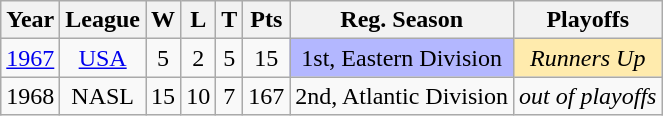<table class="wikitable" style="text-align:center">
<tr>
<th>Year</th>
<th>League</th>
<th>W</th>
<th>L</th>
<th>T</th>
<th>Pts</th>
<th>Reg. Season</th>
<th>Playoffs</th>
</tr>
<tr>
<td><a href='#'>1967</a></td>
<td><a href='#'>USA</a></td>
<td>5</td>
<td>2</td>
<td>5</td>
<td>15</td>
<td bgcolor="B3B7FF">1st, Eastern Division</td>
<td bgcolor="FFEBAD"><em>Runners Up</em></td>
</tr>
<tr>
<td>1968</td>
<td>NASL</td>
<td>15</td>
<td>10</td>
<td>7</td>
<td>167</td>
<td>2nd, Atlantic Division</td>
<td><em>out of playoffs</em></td>
</tr>
</table>
